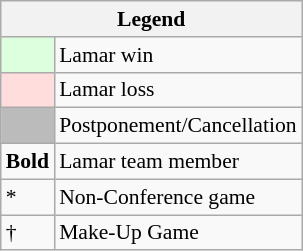<table class="wikitable" style="font-size:90%">
<tr>
<th colspan="2">Legend</th>
</tr>
<tr>
<td bgcolor="#ddffdd"> </td>
<td>Lamar win</td>
</tr>
<tr>
<td bgcolor="#ffdddd"> </td>
<td>Lamar loss</td>
</tr>
<tr>
<td bgcolor="#bbbbbb"> </td>
<td>Postponement/Cancellation</td>
</tr>
<tr>
<td><strong>Bold</strong></td>
<td>Lamar team member</td>
</tr>
<tr>
<td>*</td>
<td>Non-Conference game</td>
</tr>
<tr>
<td>†</td>
<td>Make-Up Game</td>
</tr>
</table>
